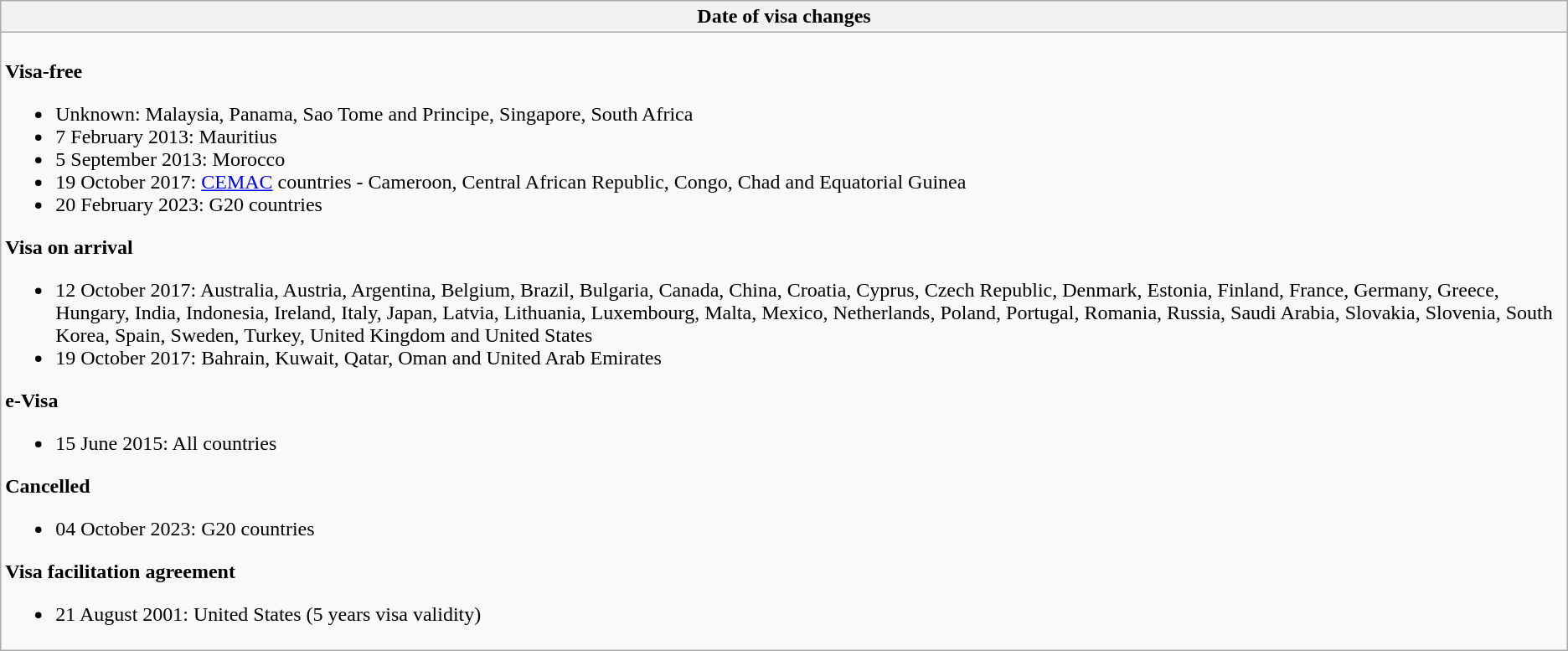<table class="wikitable collapsible collapsed">
<tr>
<th style="width:100%;";">Date of visa changes</th>
</tr>
<tr>
<td><br><strong>Visa-free</strong><ul><li>Unknown: Malaysia, Panama, Sao Tome and Principe, Singapore, South Africa</li><li>7 February 2013: Mauritius</li><li>5 September 2013: Morocco</li><li>19 October 2017: <a href='#'>CEMAC</a> countries - Cameroon, Central African Republic, Congo, Chad and Equatorial Guinea</li><li>20 February 2023: G20 countries</li></ul><strong>Visa on arrival</strong><ul><li>12 October 2017: Australia, Austria, Argentina, Belgium, Brazil, Bulgaria, Canada, China, Croatia, Cyprus, Czech Republic, Denmark, Estonia, Finland, France, Germany, Greece, Hungary, India, Indonesia, Ireland, Italy, Japan, Latvia, Lithuania, Luxembourg, Malta, Mexico, Netherlands, Poland, Portugal, Romania, Russia, Saudi Arabia, Slovakia, Slovenia, South Korea, Spain, Sweden, Turkey, United Kingdom and United States</li><li>19 October 2017: Bahrain, Kuwait, Qatar, Oman and United Arab Emirates</li></ul><strong>e-Visa</strong><ul><li>15 June 2015: All countries</li></ul><strong>Cancelled</strong><ul><li>04 October 2023: G20 countries</li></ul><strong>Visa facilitation agreement</strong><ul><li>21 August 2001: United States (5 years visa validity)</li></ul></td>
</tr>
</table>
